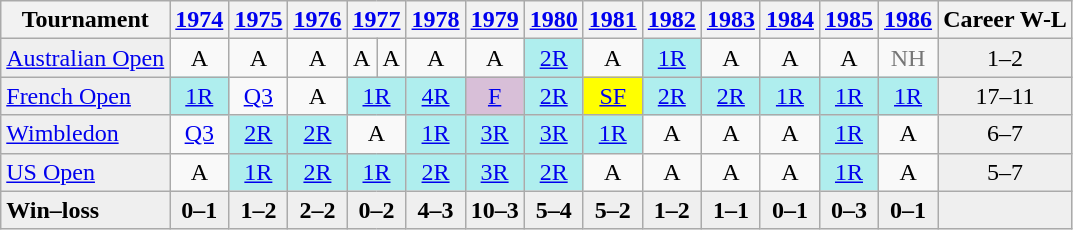<table class=wikitable style=text-align:center>
<tr>
<th>Tournament</th>
<th><a href='#'>1974</a></th>
<th><a href='#'>1975</a></th>
<th><a href='#'>1976</a></th>
<th colspan=2><a href='#'>1977</a></th>
<th><a href='#'>1978</a></th>
<th><a href='#'>1979</a></th>
<th><a href='#'>1980</a></th>
<th><a href='#'>1981</a></th>
<th><a href='#'>1982</a></th>
<th><a href='#'>1983</a></th>
<th><a href='#'>1984</a></th>
<th><a href='#'>1985</a></th>
<th><a href='#'>1986</a></th>
<th>Career W-L</th>
</tr>
<tr>
<td align=left bgcolor=#efefef><a href='#'>Australian Open</a></td>
<td>A</td>
<td>A</td>
<td>A</td>
<td>A</td>
<td>A</td>
<td>A</td>
<td>A</td>
<td bgcolor=afeeee><a href='#'>2R</a></td>
<td>A</td>
<td bgcolor=afeeee><a href='#'>1R</a></td>
<td>A</td>
<td>A</td>
<td>A</td>
<td style=color:#767676>NH</td>
<td bgcolor=#efefef>1–2</td>
</tr>
<tr>
<td align=left bgcolor=#efefef><a href='#'>French Open</a></td>
<td bgcolor=afeeee><a href='#'>1R</a></td>
<td><a href='#'>Q3</a></td>
<td>A</td>
<td bgcolor=afeeee colspan=2><a href='#'>1R</a></td>
<td bgcolor=afeeee><a href='#'>4R</a></td>
<td bgcolor=thistle><a href='#'>F</a></td>
<td bgcolor=afeeee><a href='#'>2R</a></td>
<td bgcolor=yellow><a href='#'>SF</a></td>
<td bgcolor=afeeee><a href='#'>2R</a></td>
<td bgcolor=afeeee><a href='#'>2R</a></td>
<td bgcolor=afeeee><a href='#'>1R</a></td>
<td bgcolor=afeeee><a href='#'>1R</a></td>
<td bgcolor=afeeee><a href='#'>1R</a></td>
<td bgcolor=#efefef>17–11</td>
</tr>
<tr>
<td align=left bgcolor=#efefef><a href='#'>Wimbledon</a></td>
<td><a href='#'>Q3</a></td>
<td bgcolor=afeeee><a href='#'>2R</a></td>
<td bgcolor=afeeee><a href='#'>2R</a></td>
<td colspan=2>A</td>
<td bgcolor=afeeee><a href='#'>1R</a></td>
<td bgcolor=afeeee><a href='#'>3R</a></td>
<td bgcolor=afeeee><a href='#'>3R</a></td>
<td bgcolor=afeeee><a href='#'>1R</a></td>
<td>A</td>
<td>A</td>
<td>A</td>
<td bgcolor=afeeee><a href='#'>1R</a></td>
<td>A</td>
<td bgcolor=#efefef>6–7</td>
</tr>
<tr>
<td align=left bgcolor=#efefef><a href='#'>US Open</a></td>
<td>A</td>
<td bgcolor=afeeee><a href='#'>1R</a></td>
<td bgcolor=afeeee><a href='#'>2R</a></td>
<td bgcolor=afeeee colspan=2><a href='#'>1R</a></td>
<td bgcolor=afeeee><a href='#'>2R</a></td>
<td bgcolor=afeeee><a href='#'>3R</a></td>
<td bgcolor=afeeee><a href='#'>2R</a></td>
<td>A</td>
<td>A</td>
<td>A</td>
<td>A</td>
<td bgcolor=afeeee><a href='#'>1R</a></td>
<td>A</td>
<td bgcolor=#efefef>5–7</td>
</tr>
<tr style="font-weight:bold; background:#efefef;">
<td style=text-align:left>Win–loss</td>
<td>0–1</td>
<td>1–2</td>
<td>2–2</td>
<td colspan=2>0–2</td>
<td>4–3</td>
<td>10–3</td>
<td>5–4</td>
<td>5–2</td>
<td>1–2</td>
<td>1–1</td>
<td>0–1</td>
<td>0–3</td>
<td>0–1</td>
<td></td>
</tr>
</table>
